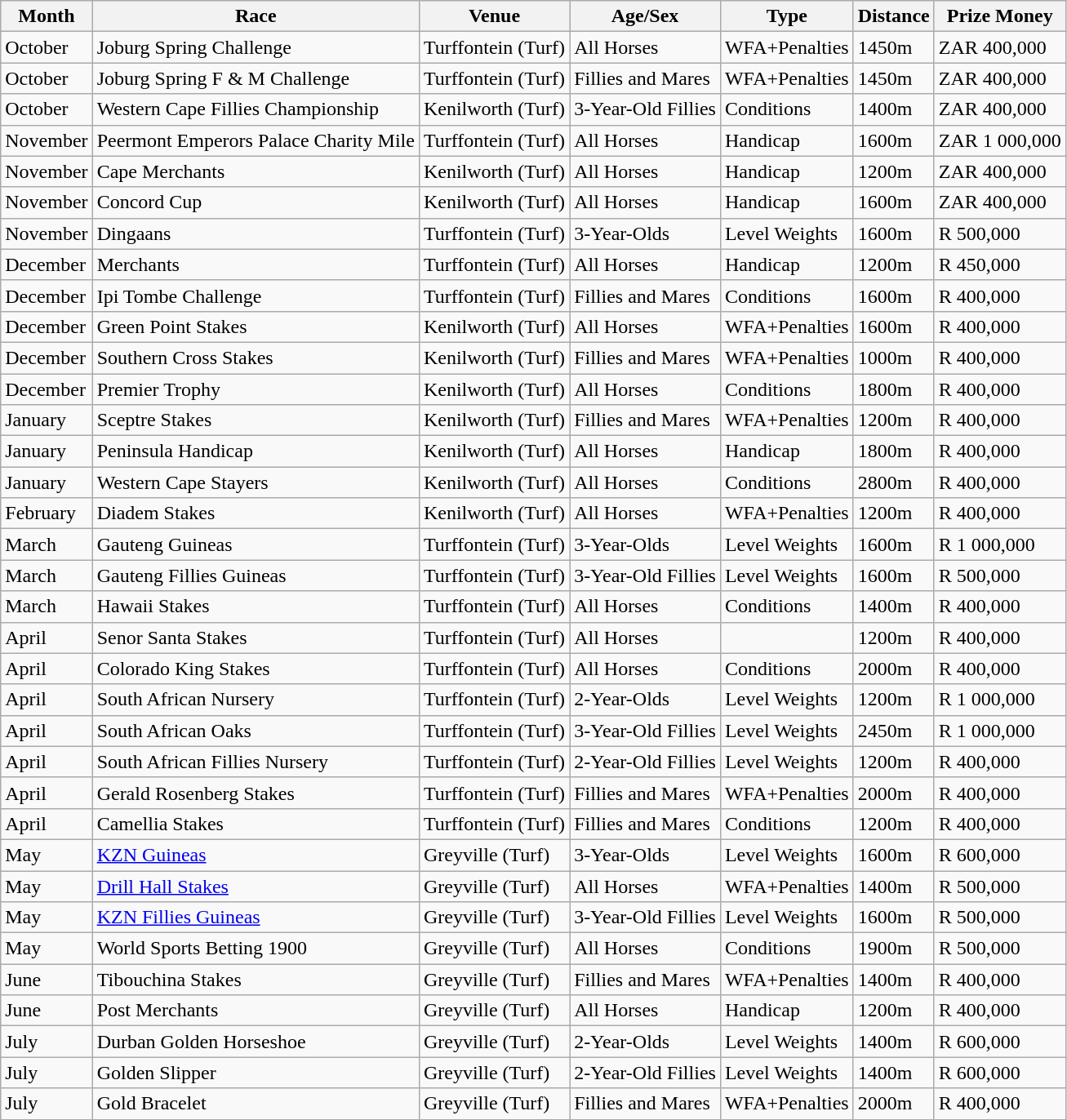<table class="wikitable">
<tr>
<th>Month</th>
<th>Race</th>
<th>Venue</th>
<th>Age/Sex</th>
<th>Type</th>
<th>Distance</th>
<th>Prize Money</th>
</tr>
<tr>
<td>October</td>
<td>Joburg Spring Challenge</td>
<td>Turffontein (Turf)</td>
<td>All Horses</td>
<td>WFA+Penalties</td>
<td>1450m</td>
<td>ZAR 400,000</td>
</tr>
<tr>
<td>October</td>
<td>Joburg Spring F & M Challenge</td>
<td>Turffontein (Turf)</td>
<td>Fillies and Mares</td>
<td>WFA+Penalties</td>
<td>1450m</td>
<td>ZAR 400,000</td>
</tr>
<tr>
<td>October</td>
<td>Western Cape Fillies Championship</td>
<td>Kenilworth (Turf)</td>
<td>3-Year-Old Fillies</td>
<td>Conditions</td>
<td>1400m</td>
<td>ZAR 400,000</td>
</tr>
<tr>
<td>November</td>
<td>Peermont Emperors Palace Charity Mile</td>
<td>Turffontein (Turf)</td>
<td>All Horses</td>
<td>Handicap</td>
<td>1600m</td>
<td>ZAR 1 000,000</td>
</tr>
<tr>
<td>November</td>
<td>Cape Merchants</td>
<td>Kenilworth (Turf)</td>
<td>All Horses</td>
<td>Handicap</td>
<td>1200m</td>
<td>ZAR 400,000</td>
</tr>
<tr>
<td>November</td>
<td>Concord Cup</td>
<td>Kenilworth (Turf)</td>
<td>All Horses</td>
<td>Handicap</td>
<td>1600m</td>
<td>ZAR 400,000</td>
</tr>
<tr>
<td>November</td>
<td>Dingaans</td>
<td>Turffontein (Turf)</td>
<td>3-Year-Olds</td>
<td>Level Weights</td>
<td>1600m</td>
<td>R 500,000</td>
</tr>
<tr>
<td>December</td>
<td>Merchants</td>
<td>Turffontein (Turf)</td>
<td>All Horses</td>
<td>Handicap</td>
<td>1200m</td>
<td>R 450,000</td>
</tr>
<tr>
<td>December</td>
<td>Ipi Tombe Challenge</td>
<td>Turffontein (Turf)</td>
<td>Fillies and Mares</td>
<td>Conditions</td>
<td>1600m</td>
<td>R 400,000</td>
</tr>
<tr>
<td>December</td>
<td>Green Point Stakes</td>
<td>Kenilworth (Turf)</td>
<td>All Horses</td>
<td>WFA+Penalties</td>
<td>1600m</td>
<td>R 400,000</td>
</tr>
<tr>
<td>December</td>
<td>Southern Cross Stakes</td>
<td>Kenilworth (Turf)</td>
<td>Fillies and Mares</td>
<td>WFA+Penalties</td>
<td>1000m</td>
<td>R 400,000</td>
</tr>
<tr>
<td>December</td>
<td>Premier Trophy</td>
<td>Kenilworth (Turf)</td>
<td>All Horses</td>
<td>Conditions</td>
<td>1800m</td>
<td>R 400,000</td>
</tr>
<tr>
<td>January</td>
<td>Sceptre Stakes</td>
<td>Kenilworth (Turf)</td>
<td>Fillies and Mares</td>
<td>WFA+Penalties</td>
<td>1200m</td>
<td>R 400,000</td>
</tr>
<tr>
<td>January</td>
<td>Peninsula Handicap</td>
<td>Kenilworth (Turf)</td>
<td>All Horses</td>
<td>Handicap</td>
<td>1800m</td>
<td>R 400,000</td>
</tr>
<tr>
<td>January</td>
<td>Western Cape Stayers</td>
<td>Kenilworth (Turf)</td>
<td>All Horses</td>
<td>Conditions</td>
<td>2800m</td>
<td>R 400,000</td>
</tr>
<tr>
<td>February</td>
<td>Diadem Stakes</td>
<td>Kenilworth (Turf)</td>
<td>All Horses</td>
<td>WFA+Penalties</td>
<td>1200m</td>
<td>R 400,000</td>
</tr>
<tr>
<td>March</td>
<td>Gauteng Guineas</td>
<td>Turffontein (Turf)</td>
<td>3-Year-Olds</td>
<td>Level Weights</td>
<td>1600m</td>
<td>R 1 000,000</td>
</tr>
<tr>
<td>March</td>
<td>Gauteng Fillies Guineas</td>
<td>Turffontein (Turf)</td>
<td>3-Year-Old Fillies</td>
<td>Level Weights</td>
<td>1600m</td>
<td>R 500,000</td>
</tr>
<tr>
<td>March</td>
<td>Hawaii Stakes</td>
<td>Turffontein (Turf)</td>
<td>All Horses</td>
<td>Conditions</td>
<td>1400m</td>
<td>R 400,000</td>
</tr>
<tr>
<td>April</td>
<td>Senor Santa Stakes</td>
<td>Turffontein (Turf)</td>
<td>All Horses</td>
<td></td>
<td>1200m</td>
<td>R 400,000</td>
</tr>
<tr>
<td>April</td>
<td>Colorado King Stakes</td>
<td>Turffontein (Turf)</td>
<td>All Horses</td>
<td>Conditions</td>
<td>2000m</td>
<td>R 400,000</td>
</tr>
<tr>
<td>April</td>
<td>South African Nursery</td>
<td>Turffontein (Turf)</td>
<td>2-Year-Olds</td>
<td>Level Weights</td>
<td>1200m</td>
<td>R 1 000,000</td>
</tr>
<tr>
<td>April</td>
<td>South African Oaks</td>
<td>Turffontein (Turf)</td>
<td>3-Year-Old Fillies</td>
<td>Level Weights</td>
<td>2450m</td>
<td>R 1 000,000</td>
</tr>
<tr>
<td>April</td>
<td>South African Fillies Nursery</td>
<td>Turffontein (Turf)</td>
<td>2-Year-Old Fillies</td>
<td>Level Weights</td>
<td>1200m</td>
<td>R 400,000</td>
</tr>
<tr>
<td>April</td>
<td>Gerald Rosenberg Stakes</td>
<td>Turffontein (Turf)</td>
<td>Fillies and Mares</td>
<td>WFA+Penalties</td>
<td>2000m</td>
<td>R 400,000</td>
</tr>
<tr>
<td>April</td>
<td>Camellia Stakes</td>
<td>Turffontein (Turf)</td>
<td>Fillies and Mares</td>
<td>Conditions</td>
<td>1200m</td>
<td>R 400,000</td>
</tr>
<tr>
<td>May</td>
<td><a href='#'>KZN Guineas</a></td>
<td>Greyville (Turf)</td>
<td>3-Year-Olds</td>
<td>Level Weights</td>
<td>1600m</td>
<td>R 600,000</td>
</tr>
<tr>
<td>May</td>
<td><a href='#'>Drill Hall Stakes</a></td>
<td>Greyville (Turf)</td>
<td>All Horses</td>
<td>WFA+Penalties</td>
<td>1400m</td>
<td>R 500,000</td>
</tr>
<tr>
<td>May</td>
<td><a href='#'>KZN Fillies Guineas</a></td>
<td>Greyville (Turf)</td>
<td>3-Year-Old Fillies</td>
<td>Level Weights</td>
<td>1600m</td>
<td>R 500,000</td>
</tr>
<tr>
<td>May</td>
<td>World Sports Betting 1900</td>
<td>Greyville (Turf)</td>
<td>All Horses</td>
<td>Conditions</td>
<td>1900m</td>
<td>R 500,000</td>
</tr>
<tr>
<td>June</td>
<td>Tibouchina Stakes</td>
<td>Greyville (Turf)</td>
<td>Fillies and Mares</td>
<td>WFA+Penalties</td>
<td>1400m</td>
<td>R 400,000</td>
</tr>
<tr>
<td>June</td>
<td>Post Merchants</td>
<td>Greyville (Turf)</td>
<td>All Horses</td>
<td>Handicap</td>
<td>1200m</td>
<td>R 400,000</td>
</tr>
<tr>
<td>July</td>
<td>Durban Golden Horseshoe</td>
<td>Greyville (Turf)</td>
<td>2-Year-Olds</td>
<td>Level Weights</td>
<td>1400m</td>
<td>R 600,000</td>
</tr>
<tr>
<td>July</td>
<td>Golden Slipper</td>
<td>Greyville (Turf)</td>
<td>2-Year-Old Fillies</td>
<td>Level Weights</td>
<td>1400m</td>
<td>R 600,000</td>
</tr>
<tr>
<td>July</td>
<td>Gold Bracelet</td>
<td>Greyville (Turf)</td>
<td>Fillies and Mares</td>
<td>WFA+Penalties</td>
<td>2000m</td>
<td>R 400,000</td>
</tr>
</table>
